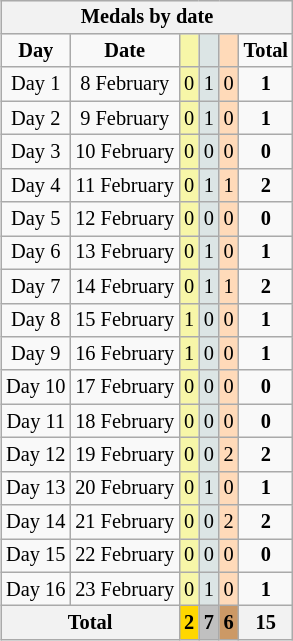<table class=wikitable style="font-size:85%;float:right;clear:right;">
<tr bgcolor=efefef>
<th colspan=6>Medals by date</th>
</tr>
<tr align=center>
<td><strong>Day</strong></td>
<td><strong>Date</strong></td>
<td bgcolor=#f7f6a8></td>
<td bgcolor=#dce5e5></td>
<td bgcolor=#ffdab9></td>
<td><strong>Total</strong></td>
</tr>
<tr align=center>
<td>Day 1</td>
<td>8 February</td>
<td bgcolor=F7F6A8>0</td>
<td bgcolor=DCE5E5>1</td>
<td bgcolor=FFDAB9>0</td>
<td><strong>1</strong></td>
</tr>
<tr align=center>
<td>Day 2</td>
<td>9 February</td>
<td bgcolor=F7F6A8>0</td>
<td bgcolor=DCE5E5>1</td>
<td bgcolor=FFDAB9>0</td>
<td><strong>1</strong></td>
</tr>
<tr align=center>
<td>Day 3</td>
<td>10 February</td>
<td bgcolor=F7F6A8>0</td>
<td bgcolor=DCE5E5>0</td>
<td bgcolor=FFDAB9>0</td>
<td><strong>0</strong></td>
</tr>
<tr align=center>
<td>Day 4</td>
<td>11 February</td>
<td bgcolor=F7F6A8>0</td>
<td bgcolor=DCE5E5>1</td>
<td bgcolor=FFDAB9>1</td>
<td><strong>2</strong></td>
</tr>
<tr align=center>
<td>Day 5</td>
<td>12 February</td>
<td bgcolor=F7F6A8>0</td>
<td bgcolor=DCE5E5>0</td>
<td bgcolor=FFDAB9>0</td>
<td><strong>0</strong></td>
</tr>
<tr align=center>
<td>Day 6</td>
<td>13 February</td>
<td bgcolor=F7F6A8>0</td>
<td bgcolor=DCE5E5>1</td>
<td bgcolor=FFDAB9>0</td>
<td><strong>1</strong></td>
</tr>
<tr align=center>
<td>Day 7</td>
<td>14 February</td>
<td bgcolor=F7F6A8>0</td>
<td bgcolor=DCE5E5>1</td>
<td bgcolor=FFDAB9>1</td>
<td><strong>2</strong></td>
</tr>
<tr align=center>
<td>Day 8</td>
<td>15 February</td>
<td bgcolor=F7F6A8>1</td>
<td bgcolor=DCE5E5>0</td>
<td bgcolor=FFDAB9>0</td>
<td><strong>1</strong></td>
</tr>
<tr align=center>
<td>Day 9</td>
<td>16 February</td>
<td bgcolor=F7F6A8>1</td>
<td bgcolor=DCE5E5>0</td>
<td bgcolor=FFDAB9>0</td>
<td><strong>1</strong></td>
</tr>
<tr align=center>
<td>Day 10</td>
<td>17 February</td>
<td bgcolor=F7F6A8>0</td>
<td bgcolor=DCE5E5>0</td>
<td bgcolor=FFDAB9>0</td>
<td><strong>0</strong></td>
</tr>
<tr align=center>
<td>Day 11</td>
<td>18 February</td>
<td bgcolor=F7F6A8>0</td>
<td bgcolor=DCE5E5>0</td>
<td bgcolor=FFDAB9>0</td>
<td><strong>0</strong></td>
</tr>
<tr align=center>
<td>Day 12</td>
<td>19 February</td>
<td bgcolor=F7F6A8>0</td>
<td bgcolor=DCE5E5>0</td>
<td bgcolor=FFDAB9>2</td>
<td><strong>2</strong></td>
</tr>
<tr align=center>
<td>Day 13</td>
<td>20 February</td>
<td bgcolor=F7F6A8>0</td>
<td bgcolor=DCE5E5>1</td>
<td bgcolor=FFDAB9>0</td>
<td><strong>1</strong></td>
</tr>
<tr align=center>
<td>Day 14</td>
<td>21 February</td>
<td bgcolor=F7F6A8>0</td>
<td bgcolor=DCE5E5>0</td>
<td bgcolor=FFDAB9>2</td>
<td><strong>2</strong></td>
</tr>
<tr align=center>
<td>Day 15</td>
<td>22 February</td>
<td bgcolor=F7F6A8>0</td>
<td bgcolor=DCE5E5>0</td>
<td bgcolor=FFDAB9>0</td>
<td><strong>0</strong></td>
</tr>
<tr align=center>
<td>Day 16</td>
<td>23 February</td>
<td bgcolor=F7F6A8>0</td>
<td bgcolor=DCE5E5>1</td>
<td bgcolor=FFDAB9>0</td>
<td><strong>1</strong></td>
</tr>
<tr>
<th colspan=2>Total</th>
<th style="background:gold">2</th>
<th style="background:silver">7</th>
<th style="background:#c96">6</th>
<th>15</th>
</tr>
</table>
